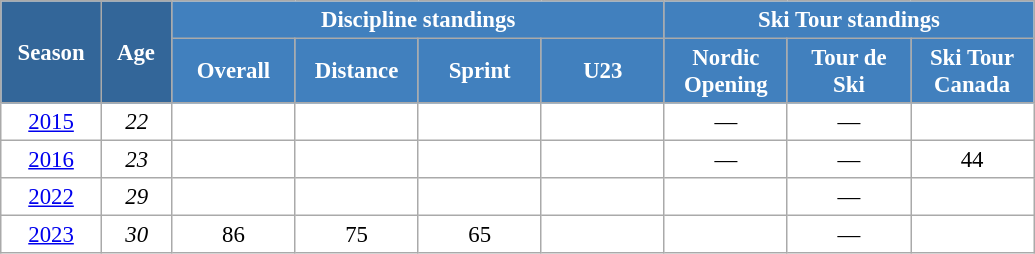<table class="wikitable" style="font-size:95%; text-align:center; border:grey solid 1px; border-collapse:collapse; background:#ffffff;">
<tr>
<th style="background-color:#369; color:white; width:60px;" rowspan="2"> Season </th>
<th style="background-color:#369; color:white; width:40px;" rowspan="2"> Age </th>
<th style="background-color:#4180be; color:white;" colspan="4">Discipline standings</th>
<th style="background-color:#4180be; color:white;" colspan="3">Ski Tour standings</th>
</tr>
<tr>
<th style="background-color:#4180be; color:white; width:75px;">Overall</th>
<th style="background-color:#4180be; color:white; width:75px;">Distance</th>
<th style="background-color:#4180be; color:white; width:75px;">Sprint</th>
<th style="background-color:#4180be; color:white; width:75px;">U23</th>
<th style="background-color:#4180be; color:white; width:75px;">Nordic<br>Opening</th>
<th style="background-color:#4180be; color:white; width:75px;">Tour de<br>Ski</th>
<th style="background-color:#4180be; color:white; width:75px;">Ski Tour<br>Canada</th>
</tr>
<tr>
<td><a href='#'>2015</a></td>
<td><em>22</em></td>
<td></td>
<td></td>
<td></td>
<td></td>
<td>—</td>
<td>—</td>
<td></td>
</tr>
<tr>
<td><a href='#'>2016</a></td>
<td><em>23</em></td>
<td></td>
<td></td>
<td></td>
<td></td>
<td>—</td>
<td>—</td>
<td>44</td>
</tr>
<tr>
<td><a href='#'>2022</a></td>
<td><em>29</em></td>
<td></td>
<td></td>
<td></td>
<td></td>
<td></td>
<td>—</td>
<td></td>
</tr>
<tr>
<td><a href='#'>2023</a></td>
<td><em>30</em></td>
<td>86</td>
<td>75</td>
<td>65</td>
<td></td>
<td></td>
<td>—</td>
<td></td>
</tr>
</table>
